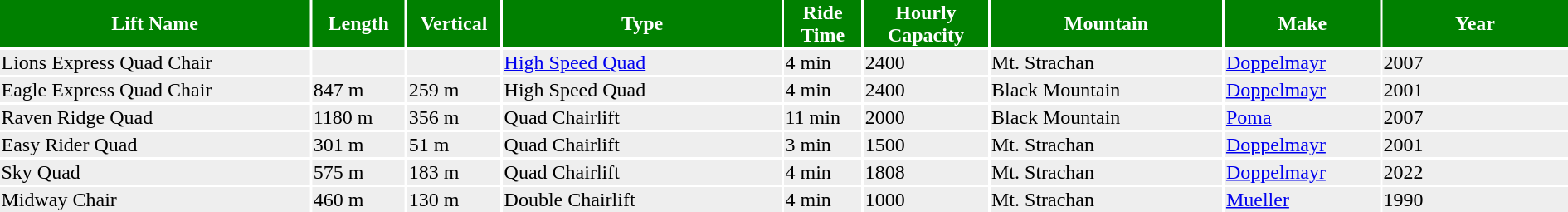<table ->
<tr>
<th style="width:20%; background:green; color:white;">Lift Name</th>
<th style="width:06%; background:green; color:white;">Length</th>
<th style="width:06%; background:green; color:white;">Vertical</th>
<th style="width:18%; background:green; color:white;">Type</th>
<th style="width:05%; background:green; color:white;">Ride Time</th>
<th style="width:08%; background:green; color:white;">Hourly<br>Capacity</th>
<th style="width:15%; background:green; color:white;">Mountain</th>
<th style="width:10%; background:green; color:white;">Make</th>
<th style="width:20%; background:green; color:white;">Year</th>
</tr>
<tr style="background:#eee; color:black;">
<td>Lions Express Quad Chair</td>
<td></td>
<td></td>
<td><a href='#'>High Speed Quad</a></td>
<td>4 min</td>
<td>2400</td>
<td>Mt. Strachan</td>
<td><a href='#'>Doppelmayr</a></td>
<td>2007</td>
</tr>
<tr style="background:#eee; color:black;">
<td>Eagle Express Quad Chair</td>
<td>847 m</td>
<td>259 m</td>
<td>High Speed Quad</td>
<td>4 min</td>
<td>2400</td>
<td>Black Mountain</td>
<td><a href='#'>Doppelmayr</a></td>
<td>2001</td>
</tr>
<tr style="background:#eee; color:black;">
<td>Raven Ridge Quad</td>
<td>1180 m</td>
<td>356 m</td>
<td>Quad Chairlift</td>
<td>11 min</td>
<td>2000</td>
<td>Black Mountain</td>
<td><a href='#'>Poma</a></td>
<td>2007</td>
</tr>
<tr style="background:#eee; color:black;">
<td>Easy Rider Quad</td>
<td>301 m</td>
<td>51 m</td>
<td>Quad Chairlift</td>
<td>3 min</td>
<td>1500</td>
<td>Mt. Strachan</td>
<td><a href='#'>Doppelmayr</a></td>
<td>2001</td>
</tr>
<tr style="background:#eee; color:black;">
<td>Sky Quad</td>
<td>575 m</td>
<td>183 m</td>
<td>Quad Chairlift</td>
<td>4 min</td>
<td>1808</td>
<td>Mt. Strachan</td>
<td><a href='#'>Doppelmayr</a></td>
<td>2022</td>
</tr>
<tr style="background:#eee; color:black;">
<td>Midway Chair</td>
<td>460 m</td>
<td>130 m</td>
<td>Double Chairlift</td>
<td>4 min</td>
<td>1000</td>
<td>Mt. Strachan</td>
<td><a href='#'>Mueller</a></td>
<td>1990</td>
</tr>
<tr style="background:#eee; color:black;">
</tr>
</table>
